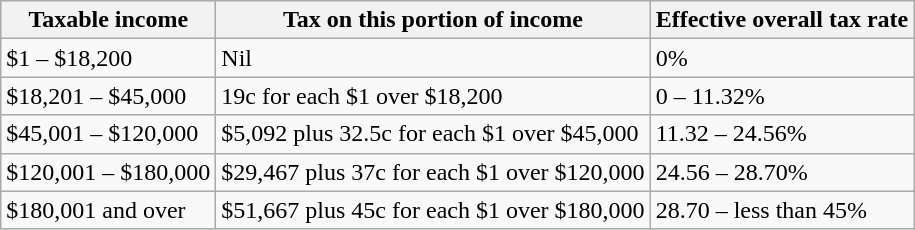<table class="wikitable">
<tr>
<th>Taxable income</th>
<th>Tax on this portion of income</th>
<th>Effective overall tax rate</th>
</tr>
<tr>
<td>$1 – $18,200</td>
<td>Nil</td>
<td>0%</td>
</tr>
<tr>
<td>$18,201 – $45,000</td>
<td>19c for each $1 over $18,200</td>
<td>0 – 11.32%</td>
</tr>
<tr>
<td>$45,001 – $120,000</td>
<td>$5,092 plus 32.5c for each $1 over $45,000</td>
<td>11.32 – 24.56%</td>
</tr>
<tr>
<td>$120,001 – $180,000</td>
<td>$29,467 plus 37c for each $1 over $120,000</td>
<td>24.56 – 28.70%</td>
</tr>
<tr>
<td>$180,001 and over</td>
<td>$51,667 plus 45c for each $1 over $180,000</td>
<td>28.70 – less than 45%</td>
</tr>
</table>
